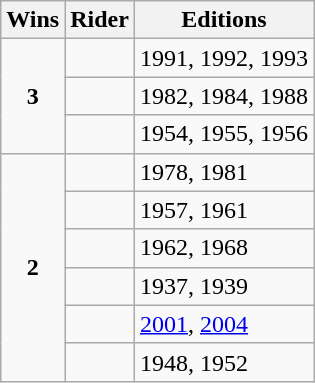<table class="wikitable">
<tr>
<th>Wins</th>
<th>Rider</th>
<th>Editions</th>
</tr>
<tr>
<td align=center rowspan=3><strong>3</strong></td>
<td></td>
<td>1991, 1992, 1993</td>
</tr>
<tr>
<td></td>
<td>1982, 1984, 1988</td>
</tr>
<tr>
<td></td>
<td>1954, 1955, 1956</td>
</tr>
<tr>
<td align=center rowspan=6><strong>2</strong></td>
<td></td>
<td>1978, 1981</td>
</tr>
<tr>
<td></td>
<td>1957, 1961</td>
</tr>
<tr>
<td></td>
<td>1962, 1968</td>
</tr>
<tr>
<td></td>
<td>1937, 1939</td>
</tr>
<tr>
<td></td>
<td><a href='#'>2001</a>, <a href='#'>2004</a></td>
</tr>
<tr>
<td></td>
<td>1948, 1952</td>
</tr>
</table>
